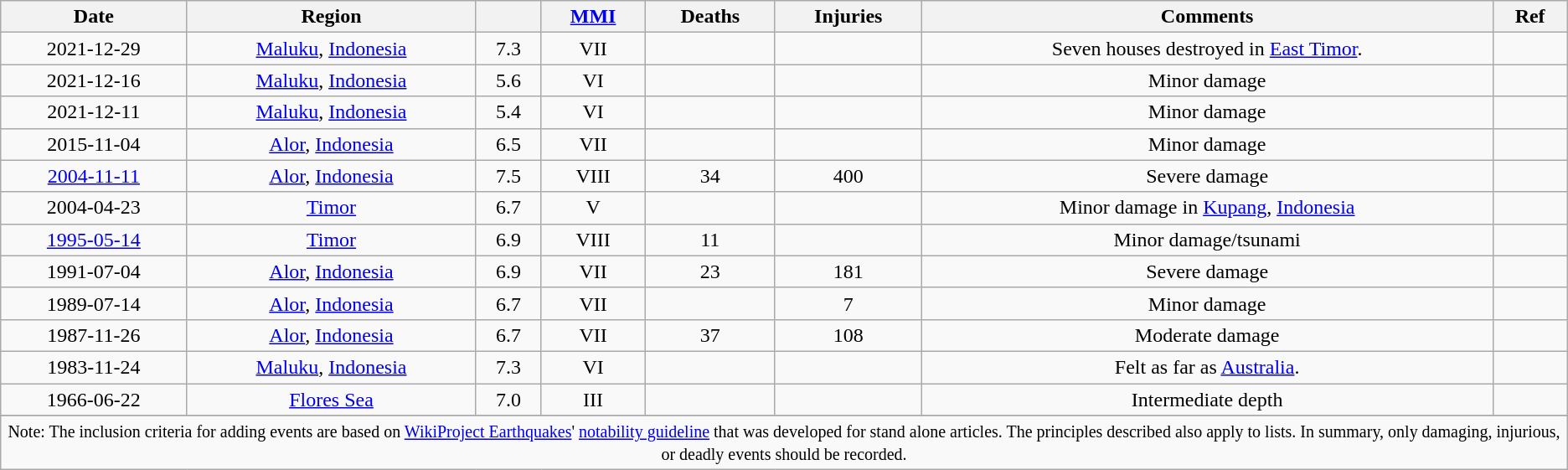<table class="wikitable sortable" style="text-align: center;">
<tr>
<th>Date</th>
<th>Region</th>
<th></th>
<th><a href='#'>MMI</a></th>
<th>Deaths</th>
<th>Injuries</th>
<th>Comments</th>
<th>Ref</th>
</tr>
<tr>
<td>2021-12-29</td>
<td><a href='#'>Maluku</a>, <a href='#'>Indonesia</a></td>
<td>7.3 </td>
<td>VII</td>
<td></td>
<td></td>
<td>Seven houses destroyed in <a href='#'>East Timor</a>.</td>
<td></td>
</tr>
<tr>
<td>2021-12-16</td>
<td><a href='#'>Maluku</a>, <a href='#'>Indonesia</a></td>
<td>5.6 </td>
<td>VI</td>
<td></td>
<td></td>
<td>Minor damage</td>
<td></td>
</tr>
<tr>
<td>2021-12-11</td>
<td><a href='#'>Maluku</a>, <a href='#'>Indonesia</a></td>
<td>5.4 </td>
<td>VI</td>
<td></td>
<td></td>
<td>Minor damage</td>
<td></td>
</tr>
<tr>
<td>2015-11-04</td>
<td><a href='#'>Alor</a>, <a href='#'>Indonesia</a></td>
<td>6.5 </td>
<td>VII</td>
<td></td>
<td></td>
<td>Minor damage</td>
<td></td>
</tr>
<tr>
<td><a href='#'>2004-11-11</a></td>
<td><a href='#'>Alor</a>, <a href='#'>Indonesia</a></td>
<td>7.5 </td>
<td>VIII</td>
<td>34</td>
<td>400</td>
<td>Severe damage</td>
<td></td>
</tr>
<tr>
<td>2004-04-23</td>
<td><a href='#'>Timor</a></td>
<td>6.7 </td>
<td>V</td>
<td></td>
<td></td>
<td>Minor damage in <a href='#'>Kupang</a>, <a href='#'>Indonesia</a></td>
<td></td>
</tr>
<tr>
<td><a href='#'>1995-05-14</a></td>
<td><a href='#'>Timor</a></td>
<td>6.9 </td>
<td>VIII</td>
<td>11</td>
<td></td>
<td>Minor damage/tsunami</td>
<td></td>
</tr>
<tr>
<td>1991-07-04</td>
<td><a href='#'>Alor</a>, <a href='#'>Indonesia</a></td>
<td>6.9 </td>
<td>VII</td>
<td>23</td>
<td>181</td>
<td>Severe damage</td>
<td></td>
</tr>
<tr>
<td>1989-07-14</td>
<td><a href='#'>Alor</a>, <a href='#'>Indonesia</a></td>
<td>6.7 </td>
<td>VII</td>
<td></td>
<td>7</td>
<td>Minor damage</td>
<td></td>
</tr>
<tr>
<td>1987-11-26</td>
<td><a href='#'>Alor</a>, <a href='#'>Indonesia</a></td>
<td>6.7 </td>
<td>VII</td>
<td>37</td>
<td>108</td>
<td>Moderate damage</td>
<td></td>
</tr>
<tr>
<td>1983-11-24</td>
<td><a href='#'>Maluku</a>, <a href='#'>Indonesia</a></td>
<td>7.3 </td>
<td>VI</td>
<td></td>
<td></td>
<td>Felt as far as <a href='#'>Australia</a>.</td>
<td></td>
</tr>
<tr>
<td>1966-06-22</td>
<td><a href='#'>Flores Sea</a></td>
<td>7.0 </td>
<td>III</td>
<td></td>
<td></td>
<td>Intermediate depth</td>
<td></td>
</tr>
<tr>
</tr>
<tr class="sortbottom">
<td colspan="11" style="text-align: center;"><small>Note: The inclusion criteria for adding events are based on <a href='#'>WikiProject Earthquakes</a>' <a href='#'>notability guideline</a> that was developed for stand alone articles. The principles described also apply to lists. In summary, only damaging, injurious, or deadly events should be recorded.</small></td>
</tr>
</table>
